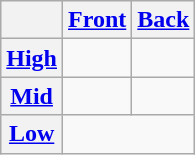<table class="wikitable" style="text-align:center">
<tr>
<th></th>
<th><a href='#'>Front</a></th>
<th><a href='#'>Back</a></th>
</tr>
<tr>
<th><a href='#'>High</a></th>
<td></td>
<td></td>
</tr>
<tr>
<th><a href='#'>Mid</a></th>
<td></td>
<td></td>
</tr>
<tr>
<th><a href='#'>Low</a></th>
<td colspan="2"></td>
</tr>
</table>
